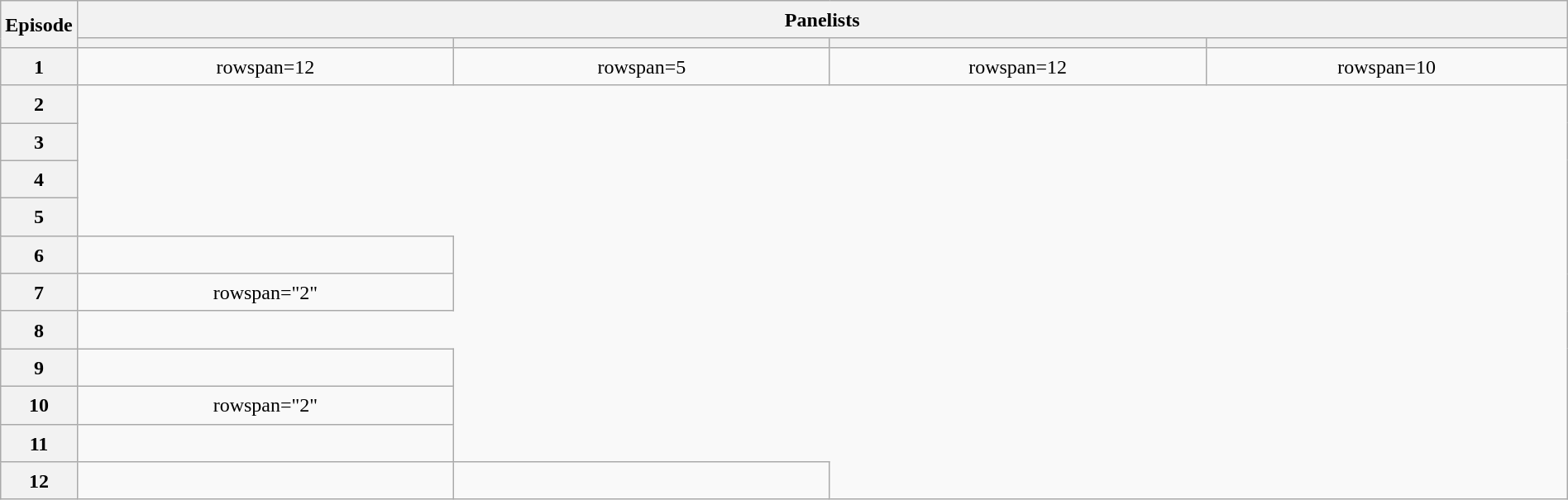<table class="wikitable plainrowheaders mw-collapsible" style="text-align:center; line-height:23px; width:100%;">
<tr>
<th rowspan=2 width=1%>Episode</th>
<th colspan=4>Panelists</th>
</tr>
<tr>
<th width="25%"></th>
<th width="25%"></th>
<th width="25%"></th>
<th width="25%"></th>
</tr>
<tr>
<th>1</th>
<td>rowspan=12 </td>
<td>rowspan=5 </td>
<td>rowspan=12 </td>
<td>rowspan=10 </td>
</tr>
<tr>
<th>2</th>
</tr>
<tr>
<th>3</th>
</tr>
<tr>
<th>4</th>
</tr>
<tr>
<th>5</th>
</tr>
<tr>
<th>6</th>
<td></td>
</tr>
<tr>
<th>7</th>
<td>rowspan="2" </td>
</tr>
<tr>
<th>8</th>
</tr>
<tr>
<th>9</th>
<td></td>
</tr>
<tr>
<th>10</th>
<td>rowspan="2" </td>
</tr>
<tr>
<th>11</th>
<td></td>
</tr>
<tr>
<th>12</th>
<td></td>
<td></td>
</tr>
</table>
